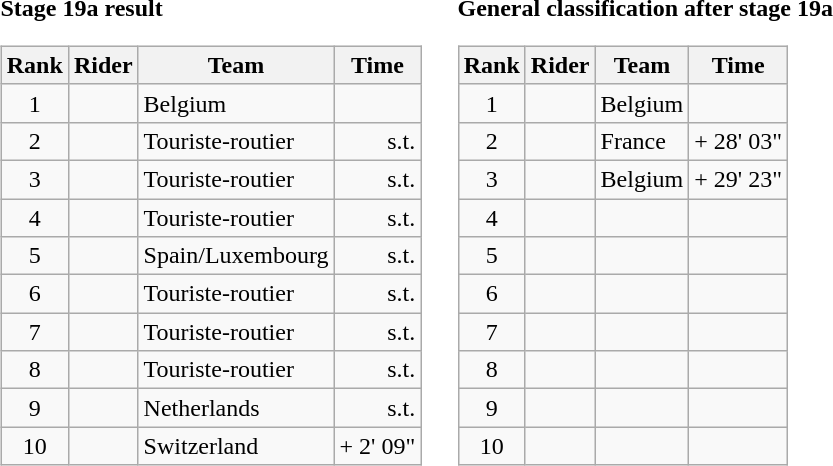<table>
<tr>
<td><strong>Stage 19a result</strong><br><table class="wikitable">
<tr>
<th scope="col">Rank</th>
<th scope="col">Rider</th>
<th scope="col">Team</th>
<th scope="col">Time</th>
</tr>
<tr>
<td style="text-align:center;">1</td>
<td></td>
<td>Belgium</td>
<td style="text-align:right;"></td>
</tr>
<tr>
<td style="text-align:center;">2</td>
<td></td>
<td>Touriste-routier</td>
<td style="text-align:right;">s.t.</td>
</tr>
<tr>
<td style="text-align:center;">3</td>
<td></td>
<td>Touriste-routier</td>
<td style="text-align:right;">s.t.</td>
</tr>
<tr>
<td style="text-align:center;">4</td>
<td></td>
<td>Touriste-routier</td>
<td style="text-align:right;">s.t.</td>
</tr>
<tr>
<td style="text-align:center;">5</td>
<td></td>
<td>Spain/Luxembourg</td>
<td style="text-align:right;">s.t.</td>
</tr>
<tr>
<td style="text-align:center;">6</td>
<td></td>
<td>Touriste-routier</td>
<td style="text-align:right;">s.t.</td>
</tr>
<tr>
<td style="text-align:center;">7</td>
<td></td>
<td>Touriste-routier</td>
<td style="text-align:right;">s.t.</td>
</tr>
<tr>
<td style="text-align:center;">8</td>
<td></td>
<td>Touriste-routier</td>
<td style="text-align:right;">s.t.</td>
</tr>
<tr>
<td style="text-align:center;">9</td>
<td></td>
<td>Netherlands</td>
<td style="text-align:right;">s.t.</td>
</tr>
<tr>
<td style="text-align:center;">10</td>
<td></td>
<td>Switzerland</td>
<td style="text-align:right;">+ 2' 09"</td>
</tr>
</table>
</td>
<td></td>
<td><strong>General classification after stage 19a</strong><br><table class="wikitable">
<tr>
<th scope="col">Rank</th>
<th scope="col">Rider</th>
<th scope="col">Team</th>
<th scope="col">Time</th>
</tr>
<tr>
<td style="text-align:center;">1</td>
<td></td>
<td>Belgium</td>
<td style="text-align:right;"></td>
</tr>
<tr>
<td style="text-align:center;">2</td>
<td></td>
<td>France</td>
<td style="text-align:right;">+ 28' 03"</td>
</tr>
<tr>
<td style="text-align:center;">3</td>
<td></td>
<td>Belgium</td>
<td style="text-align:right;">+ 29' 23"</td>
</tr>
<tr>
<td style="text-align:center;">4</td>
<td></td>
<td></td>
<td></td>
</tr>
<tr>
<td style="text-align:center;">5</td>
<td></td>
<td></td>
<td></td>
</tr>
<tr>
<td style="text-align:center;">6</td>
<td></td>
<td></td>
<td></td>
</tr>
<tr>
<td style="text-align:center;">7</td>
<td></td>
<td></td>
<td></td>
</tr>
<tr>
<td style="text-align:center;">8</td>
<td></td>
<td></td>
<td></td>
</tr>
<tr>
<td style="text-align:center;">9</td>
<td></td>
<td></td>
<td></td>
</tr>
<tr>
<td style="text-align:center;">10</td>
<td></td>
<td></td>
<td></td>
</tr>
</table>
</td>
</tr>
</table>
